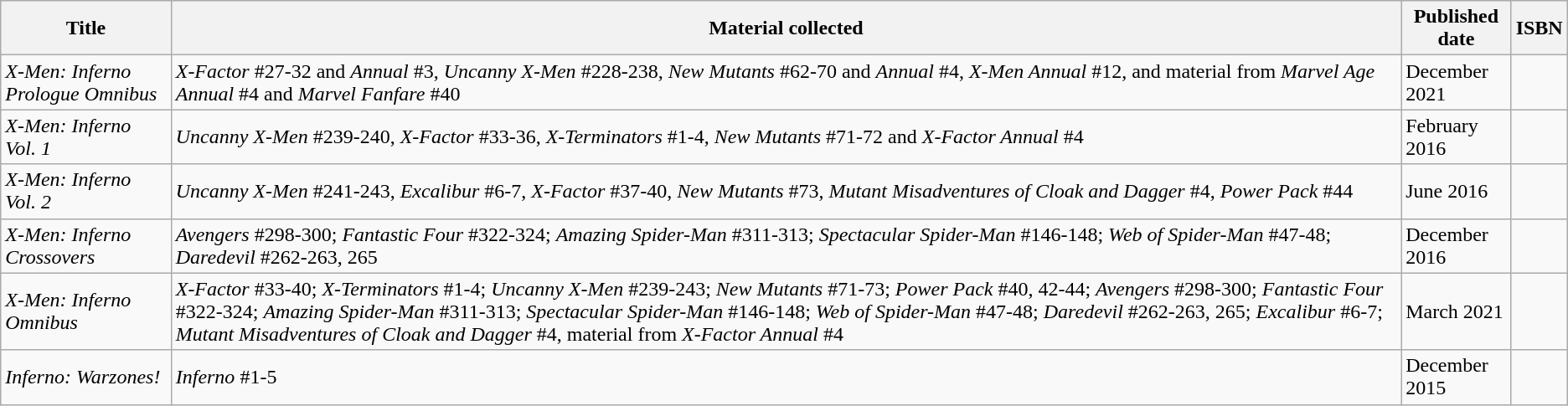<table class="wikitable">
<tr>
<th>Title</th>
<th>Material collected</th>
<th>Published date</th>
<th>ISBN</th>
</tr>
<tr>
<td><em>X-Men: Inferno Prologue Omnibus</em></td>
<td><em>X-Factor</em> #27-32 and <em>Annual</em> #3, <em>Uncanny X-Men</em> #228-238, <em>New Mutants</em> #62-70 and <em>Annual</em> #4, <em>X-Men Annual</em> #12, and material from <em>Marvel Age Annual</em> #4 and <em>Marvel Fanfare</em> #40</td>
<td>December 2021</td>
<td></td>
</tr>
<tr>
<td><em>X-Men: Inferno Vol. 1</em></td>
<td><em>Uncanny X-Men</em> #239-240, <em>X-Factor</em> #33-36, <em>X-Terminators</em> #1-4, <em>New Mutants</em> #71-72 and <em>X-Factor Annual</em> #4</td>
<td>February 2016</td>
<td></td>
</tr>
<tr>
<td><em>X-Men: Inferno Vol. 2</em></td>
<td><em>Uncanny X-Men</em> #241-243, <em>Excalibur</em> #6-7, <em>X-Factor</em> #37-40, <em>New Mutants</em> #73, <em>Mutant Misadventures of Cloak and Dagger</em> #4, <em>Power Pack</em> #44</td>
<td>June 2016</td>
<td></td>
</tr>
<tr>
<td><em>X-Men: Inferno Crossovers</em></td>
<td><em>Avengers</em> #298-300; <em>Fantastic Four</em> #322-324; <em>Amazing Spider-Man</em> #311-313; <em>Spectacular Spider-Man</em> #146-148; <em>Web of Spider-Man</em> #47-48; <em>Daredevil</em> #262-263, 265</td>
<td>December 2016</td>
<td></td>
</tr>
<tr>
<td><em>X-Men: Inferno Omnibus</em></td>
<td><em>X-Factor</em> #33-40; <em>X-Terminators</em> #1-4; <em>Uncanny X-Men</em> #239-243; <em>New Mutants</em> #71-73; <em>Power Pack</em> #40, 42-44; <em>Avengers</em> #298-300; <em>Fantastic Four</em> #322-324; <em>Amazing Spider-Man</em> #311-313; <em>Spectacular Spider-Man</em> #146-148; <em>Web of Spider-Man</em> #47-48; <em>Daredevil</em> #262-263, 265; <em>Excalibur</em> #6-7; <em>Mutant Misadventures of Cloak and Dagger</em> #4, material from <em>X-Factor Annual</em> #4</td>
<td>March 2021</td>
<td></td>
</tr>
<tr>
<td><em>Inferno: Warzones!</em></td>
<td><em>Inferno</em> #1-5</td>
<td>December 2015</td>
<td></td>
</tr>
</table>
